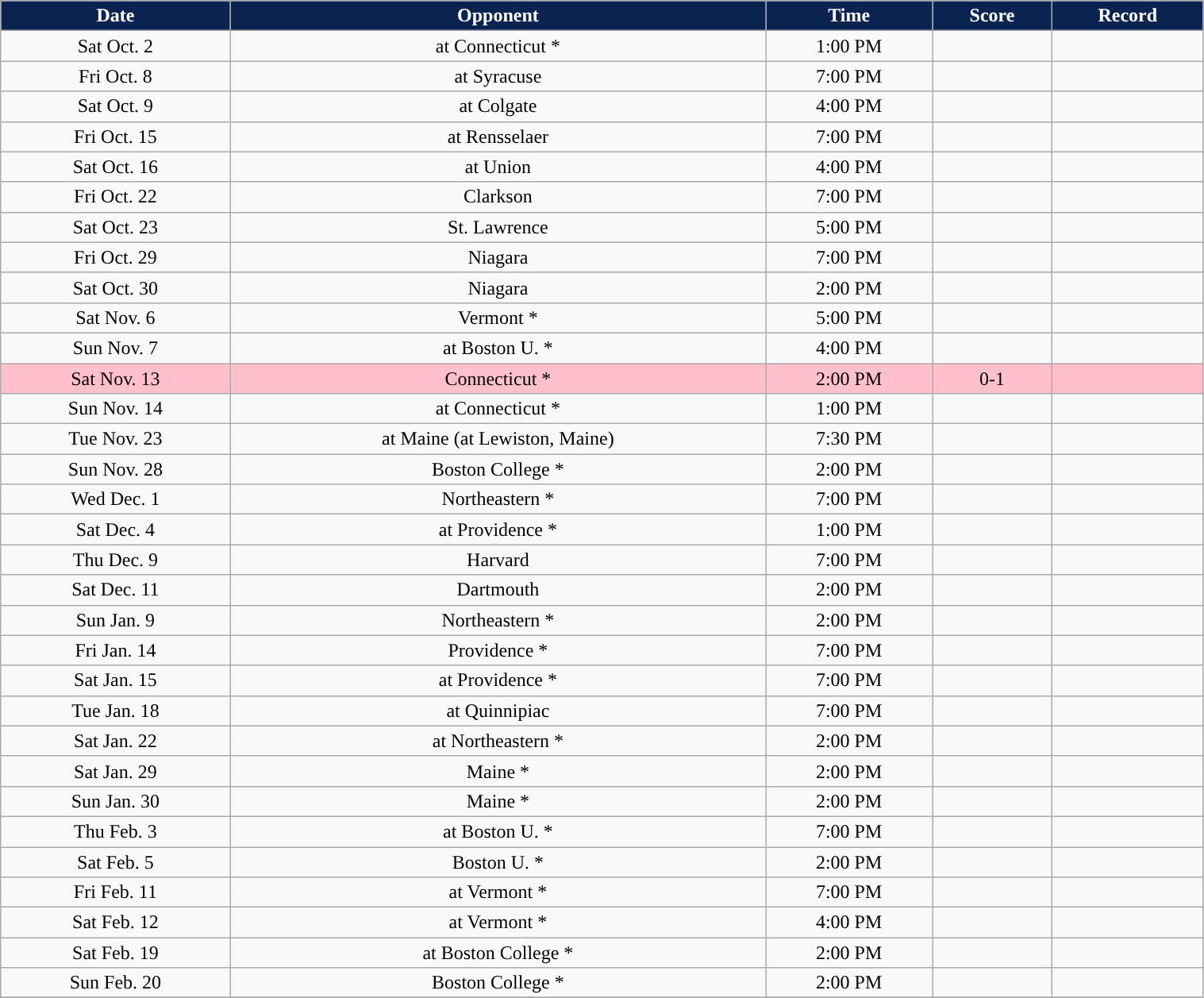<table class="wikitable" width="80%">
<tr align="center"  style="background:#0a2351;color:#FFFFFF;">
<td><strong>Date</strong></td>
<td><strong>Opponent</strong></td>
<td><strong>Time</strong></td>
<td><strong>Score</strong></td>
<td><strong>Record</strong></td>
</tr>
<tr style="text-align:center;">
<td>Sat Oct. 2</td>
<td>at Connecticut *</td>
<td>1:00 PM</td>
<td></td>
<td></td>
</tr>
<tr style="text-align:center;">
<td>Fri Oct. 8</td>
<td>at Syracuse</td>
<td>7:00 PM</td>
<td></td>
<td></td>
</tr>
<tr style="text-align:center;">
<td>Sat Oct. 9</td>
<td>at Colgate</td>
<td>4:00 PM</td>
<td></td>
<td></td>
</tr>
<tr style="text-align:center;">
<td>Fri Oct. 15</td>
<td>at Rensselaer</td>
<td>7:00 PM</td>
<td></td>
<td></td>
</tr>
<tr style="text-align:center;">
<td>Sat Oct. 16</td>
<td>at Union</td>
<td>4:00 PM</td>
<td></td>
<td></td>
</tr>
<tr style="text-align:center;">
<td>Fri Oct. 22</td>
<td>Clarkson</td>
<td>7:00 PM</td>
<td></td>
<td></td>
</tr>
<tr style="text-align:center;">
<td>Sat Oct. 23</td>
<td>St. Lawrence</td>
<td>5:00 PM</td>
<td></td>
<td></td>
</tr>
<tr style="text-align:center;">
<td>Fri Oct. 29</td>
<td>Niagara</td>
<td>7:00 PM</td>
<td></td>
<td></td>
</tr>
<tr style="text-align:center;">
<td>Sat Oct. 30</td>
<td>Niagara</td>
<td>2:00 PM</td>
<td></td>
<td></td>
</tr>
<tr style="text-align:center;">
<td>Sat Nov. 6</td>
<td>Vermont *</td>
<td>5:00 PM</td>
<td></td>
<td></td>
</tr>
<tr style="text-align:center;">
<td>Sun Nov. 7</td>
<td>at Boston U. *</td>
<td>4:00 PM</td>
<td></td>
<td></td>
</tr>
<tr style="text-align:center;background: pink">
<td>Sat Nov. 13</td>
<td>Connecticut *</td>
<td>2:00 PM</td>
<td>0-1</td>
<td></td>
</tr>
<tr style="text-align:center;">
<td>Sun Nov. 14</td>
<td>at Connecticut *</td>
<td>1:00 PM</td>
<td></td>
<td></td>
</tr>
<tr style="text-align:center;">
<td>Tue Nov. 23</td>
<td>at Maine (at Lewiston, Maine)</td>
<td>7:30 PM</td>
<td></td>
<td></td>
</tr>
<tr style="text-align:center;">
<td>Sun Nov. 28</td>
<td>Boston College *</td>
<td>2:00 PM</td>
<td></td>
<td></td>
</tr>
<tr style="text-align:center;">
<td>Wed Dec. 1</td>
<td>Northeastern *</td>
<td>7:00 PM</td>
<td></td>
<td></td>
</tr>
<tr style="text-align:center;">
<td>Sat Dec. 4</td>
<td>at Providence *</td>
<td>1:00 PM</td>
<td></td>
<td></td>
</tr>
<tr style="text-align:center;">
<td>Thu Dec. 9</td>
<td>Harvard</td>
<td>7:00 PM</td>
<td></td>
<td></td>
</tr>
<tr style="text-align:center;">
<td>Sat Dec. 11</td>
<td>Dartmouth</td>
<td>2:00 PM</td>
<td></td>
<td></td>
</tr>
<tr style="text-align:center;">
<td>Sun Jan. 9</td>
<td>Northeastern *</td>
<td>2:00 PM</td>
<td></td>
<td></td>
</tr>
<tr style="text-align:center;">
<td>Fri Jan. 14</td>
<td>Providence *</td>
<td>7:00 PM</td>
<td></td>
<td></td>
</tr>
<tr style="text-align:center;">
<td>Sat Jan. 15</td>
<td>at Providence *</td>
<td>7:00 PM</td>
<td></td>
<td></td>
</tr>
<tr style="text-align:center;">
<td>Tue Jan. 18</td>
<td>at Quinnipiac</td>
<td>7:00 PM</td>
<td></td>
<td></td>
</tr>
<tr style="text-align:center;">
<td>Sat Jan. 22</td>
<td>at Northeastern *</td>
<td>2:00 PM</td>
<td></td>
<td></td>
</tr>
<tr style="text-align:center;">
<td>Sat Jan. 29</td>
<td>Maine *</td>
<td>2:00 PM</td>
<td></td>
<td></td>
</tr>
<tr style="text-align:center;">
<td>Sun Jan. 30</td>
<td>Maine *</td>
<td>2:00 PM</td>
<td></td>
<td></td>
</tr>
<tr style="text-align:center;">
<td>Thu Feb. 3</td>
<td>at Boston U. *</td>
<td>7:00 PM</td>
<td></td>
<td></td>
</tr>
<tr style="text-align:center;">
<td>Sat Feb. 5</td>
<td>Boston U. *</td>
<td>2:00 PM</td>
<td></td>
<td></td>
</tr>
<tr style="text-align:center;">
<td>Fri Feb. 11</td>
<td>at Vermont *</td>
<td>7:00 PM</td>
<td></td>
<td></td>
</tr>
<tr style="text-align:center;">
<td>Sat Feb. 12</td>
<td>at Vermont *</td>
<td>4:00 PM</td>
<td></td>
<td></td>
</tr>
<tr style="text-align:center;">
<td>Sat Feb. 19</td>
<td>at Boston College *</td>
<td>2:00 PM</td>
<td></td>
<td></td>
</tr>
<tr style="text-align:center;">
<td>Sun Feb. 20</td>
<td>Boston College *</td>
<td>2:00 PM</td>
<td></td>
<td></td>
</tr>
<tr style="text-align:center;1">
</tr>
</table>
